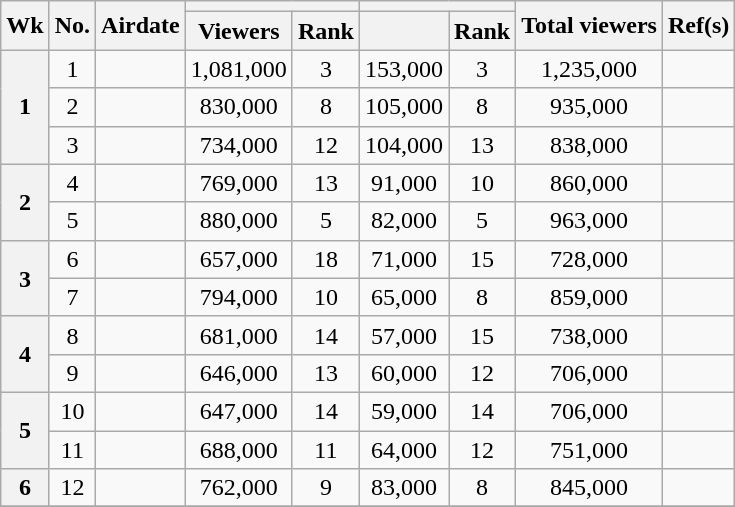<table class="wikitable plainrowheaders" style="text-align: center;">
<tr>
<th rowspan="2">Wk</th>
<th rowspan="2">No.</th>
<th rowspan="2" class="unsortable">Airdate</th>
<th colspan="2"></th>
<th colspan="2"></th>
<th rowspan=2>Total viewers</th>
<th rowspan="2" class="unsortable">Ref(s)</th>
</tr>
<tr>
<th>Viewers</th>
<th>Rank</th>
<th></th>
<th>Rank</th>
</tr>
<tr>
<th rowspan="3">1</th>
<td>1</td>
<td></td>
<td>1,081,000</td>
<td>3</td>
<td>153,000</td>
<td>3</td>
<td>1,235,000</td>
<td></td>
</tr>
<tr>
<td>2</td>
<td></td>
<td>830,000</td>
<td>8</td>
<td>105,000</td>
<td>8</td>
<td>935,000</td>
<td></td>
</tr>
<tr>
<td>3</td>
<td></td>
<td>734,000</td>
<td>12</td>
<td>104,000</td>
<td>13</td>
<td>838,000</td>
<td></td>
</tr>
<tr>
<th rowspan="2">2</th>
<td>4</td>
<td></td>
<td>769,000</td>
<td>13</td>
<td>91,000</td>
<td>10</td>
<td>860,000</td>
<td></td>
</tr>
<tr>
<td>5</td>
<td></td>
<td>880,000</td>
<td>5</td>
<td>82,000</td>
<td>5</td>
<td>963,000</td>
<td></td>
</tr>
<tr>
<th rowspan="2">3</th>
<td>6</td>
<td></td>
<td>657,000</td>
<td>18</td>
<td>71,000</td>
<td>15</td>
<td>728,000</td>
<td></td>
</tr>
<tr>
<td>7</td>
<td></td>
<td>794,000</td>
<td>10</td>
<td>65,000</td>
<td>8</td>
<td>859,000</td>
<td></td>
</tr>
<tr>
<th rowspan="2">4</th>
<td>8</td>
<td></td>
<td>681,000</td>
<td>14</td>
<td>57,000</td>
<td>15</td>
<td>738,000</td>
<td></td>
</tr>
<tr>
<td>9</td>
<td></td>
<td>646,000</td>
<td>13</td>
<td>60,000</td>
<td>12</td>
<td>706,000</td>
<td></td>
</tr>
<tr>
<th rowspan="2">5</th>
<td>10</td>
<td></td>
<td>647,000</td>
<td>14</td>
<td>59,000</td>
<td>14</td>
<td>706,000</td>
<td></td>
</tr>
<tr>
<td>11</td>
<td></td>
<td>688,000</td>
<td>11</td>
<td>64,000</td>
<td>12</td>
<td>751,000</td>
<td></td>
</tr>
<tr>
<th>6</th>
<td>12</td>
<td></td>
<td>762,000</td>
<td>9</td>
<td>83,000</td>
<td>8</td>
<td>845,000</td>
<td></td>
</tr>
<tr>
</tr>
</table>
